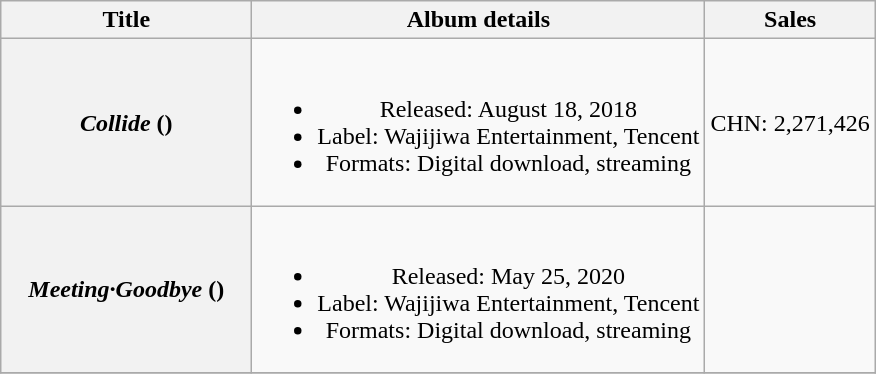<table class="wikitable plainrowheaders" style="text-align:center;">
<tr>
<th scope="col" style="width:10em;">Title</th>
<th scope="col">Album details</th>
<th scope="col">Sales</th>
</tr>
<tr>
<th scope="row"><em>Collide</em> ()</th>
<td><br><ul><li>Released: August 18, 2018</li><li>Label: Wajijiwa Entertainment, Tencent</li><li>Formats: Digital download, streaming</li></ul></td>
<td>CHN: 2,271,426</td>
</tr>
<tr>
<th scope="row"><em>Meeting·Goodbye</em> ()</th>
<td><br><ul><li>Released: May 25, 2020</li><li>Label: Wajijiwa Entertainment, Tencent</li><li>Formats: Digital download, streaming</li></ul></td>
<td></td>
</tr>
<tr>
</tr>
</table>
